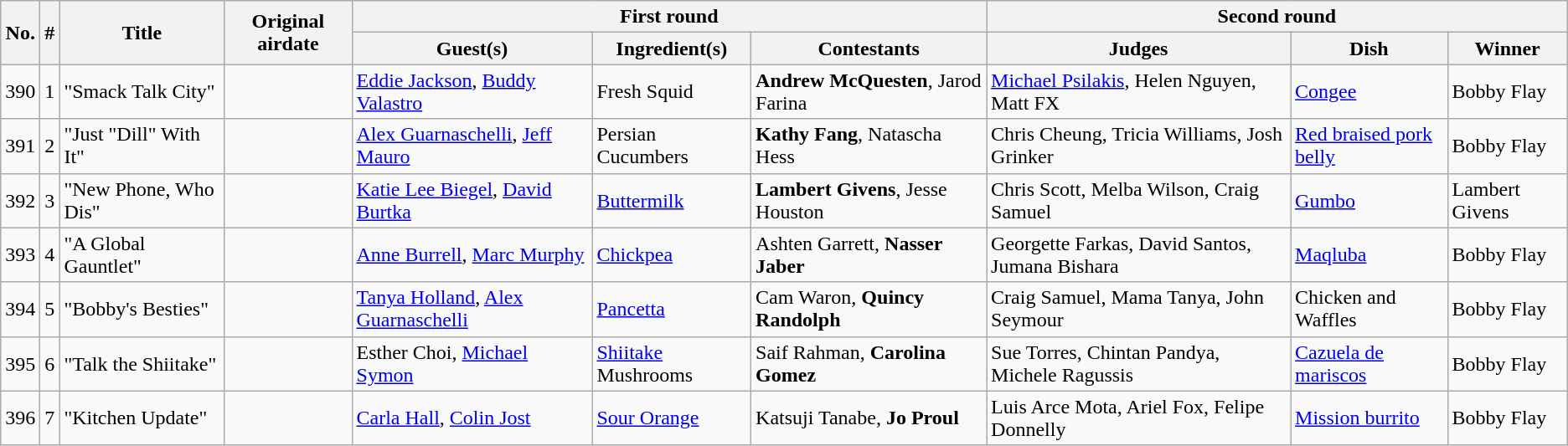<table class="wikitable">
<tr>
<th rowspan="2">No.</th>
<th rowspan="2">#</th>
<th rowspan="2">Title</th>
<th rowspan="2">Original airdate</th>
<th colspan="3">First round</th>
<th colspan="3">Second round</th>
</tr>
<tr>
<th>Guest(s)</th>
<th>Ingredient(s)</th>
<th>Contestants</th>
<th>Judges</th>
<th>Dish</th>
<th>Winner</th>
</tr>
<tr>
<td>390</td>
<td>1</td>
<td>"Smack Talk City"</td>
<td></td>
<td><a href='#'>Eddie Jackson</a>, <a href='#'>Buddy Valastro</a></td>
<td>Fresh Squid</td>
<td><strong>Andrew McQuesten</strong>, Jarod Farina</td>
<td><a href='#'>Michael Psilakis</a>, Helen Nguyen, Matt FX</td>
<td><a href='#'>Congee</a></td>
<td>Bobby Flay</td>
</tr>
<tr>
<td>391</td>
<td>2</td>
<td>"Just "Dill" With It"</td>
<td></td>
<td><a href='#'>Alex Guarnaschelli</a>, <a href='#'>Jeff Mauro</a></td>
<td>Persian Cucumbers</td>
<td><strong>Kathy Fang</strong>, Natascha Hess</td>
<td>Chris Cheung, Tricia Williams, Josh Grinker</td>
<td><a href='#'>Red braised pork belly</a></td>
<td>Bobby Flay</td>
</tr>
<tr>
<td>392</td>
<td>3</td>
<td>"New Phone, Who Dis"</td>
<td></td>
<td><a href='#'>Katie Lee Biegel</a>, <a href='#'>David Burtka</a></td>
<td><a href='#'>Buttermilk</a></td>
<td><strong>Lambert Givens</strong>, Jesse Houston</td>
<td>Chris Scott, Melba Wilson, Craig Samuel</td>
<td><a href='#'>Gumbo</a></td>
<td>Lambert Givens</td>
</tr>
<tr>
<td>393</td>
<td>4</td>
<td>"A Global Gauntlet"</td>
<td></td>
<td><a href='#'>Anne Burrell</a>, <a href='#'>Marc Murphy</a></td>
<td><a href='#'>Chickpea</a></td>
<td>Ashten Garrett, <strong>Nasser Jaber</strong></td>
<td>Georgette Farkas, David Santos, Jumana Bishara</td>
<td><a href='#'>Maqluba</a></td>
<td>Bobby Flay</td>
</tr>
<tr>
<td>394</td>
<td>5</td>
<td>"Bobby's Besties"</td>
<td></td>
<td><a href='#'>Tanya Holland</a>, <a href='#'>Alex Guarnaschelli</a></td>
<td><a href='#'>Pancetta</a></td>
<td>Cam Waron, <strong>Quincy Randolph</strong></td>
<td>Craig Samuel, Mama Tanya, John Seymour</td>
<td>Chicken and Waffles</td>
<td>Bobby Flay</td>
</tr>
<tr>
<td>395</td>
<td>6</td>
<td>"Talk the Shiitake"</td>
<td></td>
<td>Esther Choi, <a href='#'>Michael Symon</a></td>
<td><a href='#'>Shiitake</a> Mushrooms</td>
<td>Saif Rahman, <strong>Carolina Gomez</strong></td>
<td>Sue Torres, Chintan Pandya, Michele Ragussis</td>
<td><a href='#'>Cazuela de mariscos</a></td>
<td>Bobby Flay</td>
</tr>
<tr>
<td>396</td>
<td>7</td>
<td>"Kitchen Update"</td>
<td></td>
<td><a href='#'>Carla Hall</a>, <a href='#'>Colin Jost</a></td>
<td><a href='#'>Sour Orange</a></td>
<td>Katsuji Tanabe, <strong>Jo Proul</strong></td>
<td>Luis Arce Mota, Ariel Fox, Felipe Donnelly</td>
<td><a href='#'>Mission burrito</a></td>
<td>Bobby Flay</td>
</tr>
</table>
